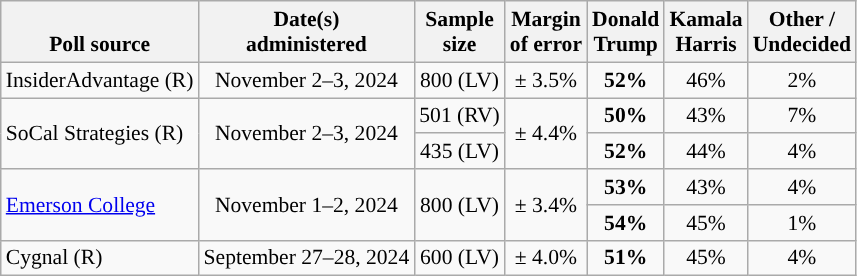<table class="wikitable sortable mw-datatable" style="font-size:90%;text-align:center;line-height:17px">
<tr valign=bottom>
<th>Poll source</th>
<th>Date(s)<br>administered</th>
<th>Sample<br>size</th>
<th>Margin<br>of error</th>
<th class="unsortable">Donald<br>Trump<br></th>
<th class="unsortable">Kamala<br>Harris<br></th>
<th class="unsortable">Other /<br>Undecided</th>
</tr>
<tr>
<td style="text-align:left">InsiderAdvantage (R)</td>
<td data-sort-value=2024-11-04>November 2–3, 2024</td>
<td>800 (LV)</td>
<td>± 3.5%</td>
<td style="background-color:"><strong>52%</strong></td>
<td>46%</td>
<td>2%</td>
</tr>
<tr>
<td style="text-align:left;" rowspan="2">SoCal Strategies (R)</td>
<td rowspan="2">November 2–3, 2024</td>
<td>501 (RV)</td>
<td rowspan="2">± 4.4%</td>
<td style="background-color:"><strong>50%</strong></td>
<td>43%</td>
<td>7%</td>
</tr>
<tr>
<td>435 (LV)</td>
<td style="background-color:"><strong>52%</strong></td>
<td>44%</td>
<td>4%</td>
</tr>
<tr>
<td style="text-align:left;" rowspan="2"><a href='#'>Emerson College</a></td>
<td rowspan="2">November 1–2, 2024</td>
<td rowspan="2">800 (LV)</td>
<td rowspan="2">± 3.4%</td>
<td style="background-color:"><strong>53%</strong></td>
<td>43%</td>
<td>4%</td>
</tr>
<tr>
<td style="background-color:"><strong>54%</strong></td>
<td>45%</td>
<td>1%</td>
</tr>
<tr>
<td style="text-align:left">Cygnal (R)</td>
<td data-sort-value=2024-09-11>September 27–28, 2024</td>
<td>600 (LV)</td>
<td>± 4.0%</td>
<td style="background-color:"><strong>51%</strong></td>
<td>45%</td>
<td>4%</td>
</tr>
</table>
